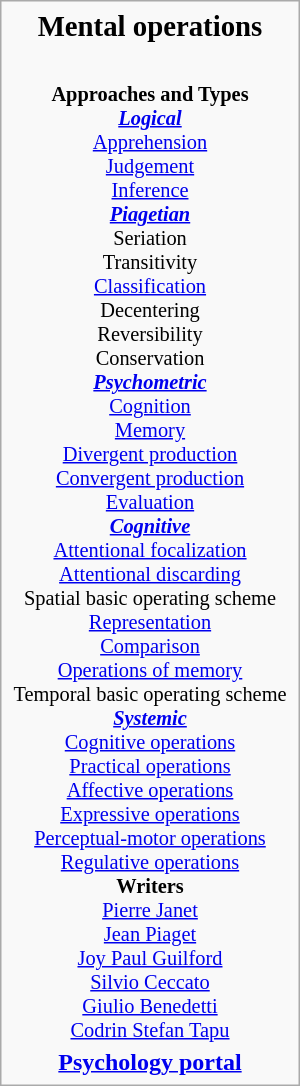<table class="infobox" style="text-align:center; width:200px;">
<tr>
<td colspan="2"><big><strong>Mental operations</strong></big></td>
</tr>
<tr>
</tr>
<tr>
<td></td>
</tr>
<tr>
<td style="font-size:85%"><br><strong>Approaches and Types</strong><br>
<strong><em><a href='#'>Logical</a></em></strong> <br> 
<a href='#'>Apprehension</a> <br>
<a href='#'>Judgement</a> <br>
<a href='#'>Inference</a> <br>
<strong><em><a href='#'>Piagetian</a></em></strong> <br>
Seriation <br>
Transitivity <br>
<a href='#'>Classification</a> <br>
Decentering <br>
Reversibility <br>
Conservation <br>
<strong><em><a href='#'>Psychometric</a></em></strong> <br>
<a href='#'>Cognition</a> <br>
<a href='#'>Memory</a> <br>
<a href='#'>Divergent production</a> <br>
<a href='#'>Convergent production</a> <br>
<a href='#'>Evaluation</a> <br>
<strong><em><a href='#'>Cognitive</a></em></strong> <br>
<a href='#'>Attentional focalization</a> <br>
<a href='#'>Attentional discarding</a> <br>
Spatial basic operating scheme <br>
<a href='#'>Representation</a> <br>
<a href='#'>Comparison</a> <br>
<a href='#'>Operations of memory</a> <br>
Temporal basic operating scheme <br>
<strong><em><a href='#'>Systemic</a></em></strong> <br>
<a href='#'>Cognitive operations</a> <br>
<a href='#'>Practical operations</a> <br>
<a href='#'>Affective operations</a> <br>
<a href='#'>Expressive operations</a> <br>
<a href='#'>Perceptual-motor operations</a> <br>
<a href='#'>Regulative operations</a><br><strong>Writers</strong> <br>
<a href='#'>Pierre Janet</a> <br>
<a href='#'>Jean Piaget</a> <br>
<a href='#'>Joy Paul Guilford</a> <br>
<a href='#'>Silvio Ceccato</a> <br>
<a href='#'>Giulio Benedetti</a> <br>
<a href='#'>Codrin Stefan Tapu</a></td>
</tr>
<tr>
<td style="font-size:100%"><strong><a href='#'>Psychology portal</a></strong></td>
</tr>
</table>
